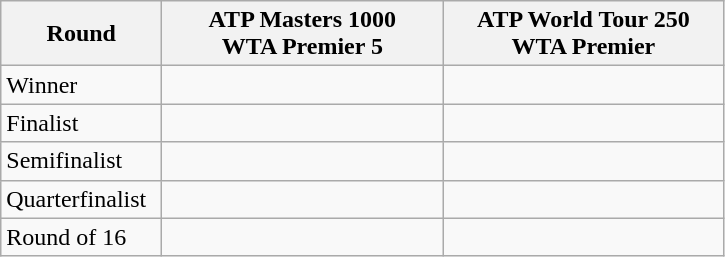<table class="wikitable">
<tr>
<th width=100>Round</th>
<th width=180>ATP Masters 1000<br> WTA Premier 5</th>
<th width=180>ATP World Tour 250 <br> WTA Premier</th>
</tr>
<tr>
<td>Winner</td>
<td></td>
<td></td>
</tr>
<tr>
<td>Finalist</td>
<td></td>
<td></td>
</tr>
<tr>
<td>Semifinalist</td>
<td></td>
<td></td>
</tr>
<tr>
<td>Quarterfinalist</td>
<td></td>
<td></td>
</tr>
<tr>
<td>Round of 16</td>
<td></td>
<td></td>
</tr>
</table>
